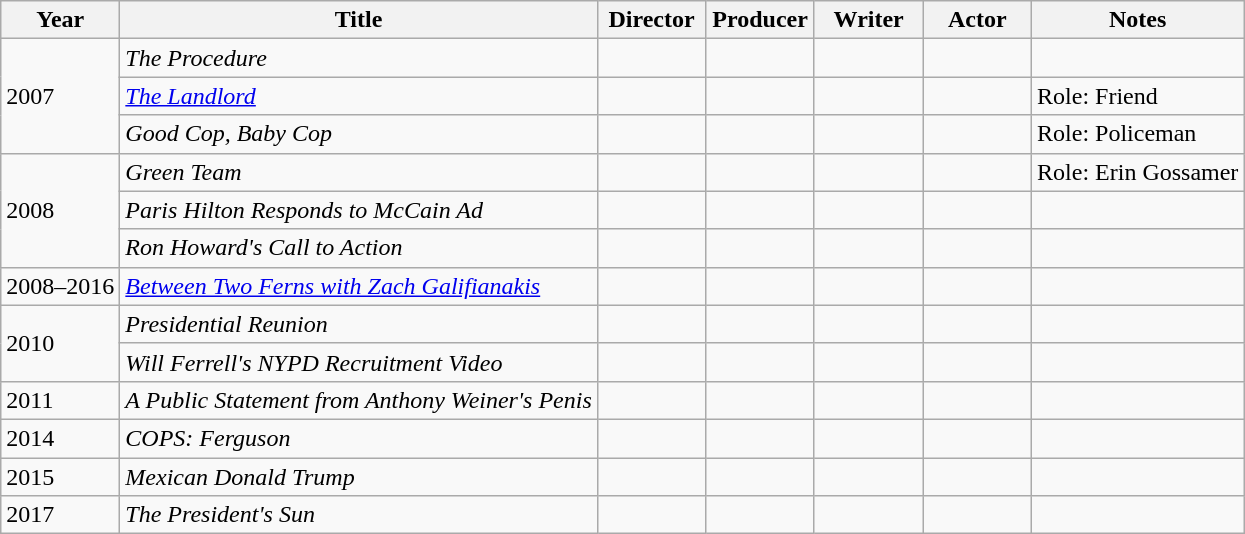<table class="wikitable">
<tr>
<th>Year</th>
<th>Title</th>
<th width="65">Director</th>
<th width="65">Producer</th>
<th width="65">Writer</th>
<th width="65">Actor</th>
<th>Notes</th>
</tr>
<tr>
<td rowspan="3">2007</td>
<td><em>The Procedure</em></td>
<td></td>
<td></td>
<td></td>
<td></td>
<td></td>
</tr>
<tr>
<td><em><a href='#'>The Landlord</a></em></td>
<td></td>
<td></td>
<td></td>
<td></td>
<td>Role: Friend</td>
</tr>
<tr>
<td><em>Good Cop, Baby Cop</em></td>
<td></td>
<td></td>
<td></td>
<td></td>
<td>Role: Policeman</td>
</tr>
<tr>
<td rowspan="3">2008</td>
<td><em>Green Team</em></td>
<td></td>
<td></td>
<td></td>
<td></td>
<td>Role: Erin Gossamer</td>
</tr>
<tr>
<td><em>Paris Hilton Responds to McCain Ad </em></td>
<td></td>
<td></td>
<td></td>
<td></td>
<td></td>
</tr>
<tr>
<td><em>Ron Howard's Call to Action</em></td>
<td></td>
<td></td>
<td></td>
<td></td>
<td></td>
</tr>
<tr>
<td>2008–2016</td>
<td><em><a href='#'>Between Two Ferns with Zach Galifianakis</a></em></td>
<td></td>
<td></td>
<td></td>
<td></td>
<td></td>
</tr>
<tr>
<td rowspan="2">2010</td>
<td><em>Presidential Reunion</em></td>
<td></td>
<td></td>
<td></td>
<td></td>
<td></td>
</tr>
<tr>
<td><em>Will Ferrell's NYPD Recruitment Video</em></td>
<td></td>
<td></td>
<td></td>
<td></td>
<td></td>
</tr>
<tr>
<td>2011</td>
<td><em>A Public Statement from Anthony Weiner's Penis</em></td>
<td></td>
<td></td>
<td></td>
<td></td>
<td></td>
</tr>
<tr>
<td>2014</td>
<td><em>COPS: Ferguson</em></td>
<td></td>
<td></td>
<td></td>
<td></td>
<td></td>
</tr>
<tr>
<td>2015</td>
<td><em>Mexican Donald Trump</em></td>
<td></td>
<td></td>
<td></td>
<td></td>
<td></td>
</tr>
<tr>
<td>2017</td>
<td><em>The President's Sun</em></td>
<td></td>
<td></td>
<td></td>
<td></td>
<td></td>
</tr>
</table>
